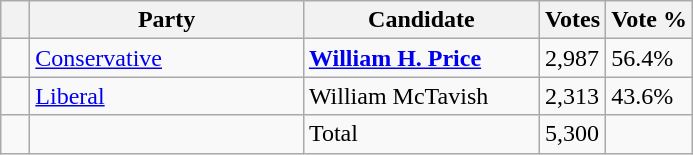<table class="wikitable">
<tr>
<th></th>
<th scope="col" width="175">Party</th>
<th scope="col" width="150">Candidate</th>
<th>Votes</th>
<th>Vote %</th>
</tr>
<tr>
<td>   </td>
<td><a href='#'>Conservative</a></td>
<td><strong><a href='#'>William H. Price</a></strong></td>
<td>2,987</td>
<td>56.4%</td>
</tr>
<tr>
<td>   </td>
<td><a href='#'>Liberal</a></td>
<td>William McTavish</td>
<td>2,313</td>
<td>43.6%</td>
</tr>
<tr>
<td></td>
<td></td>
<td>Total</td>
<td>5,300</td>
<td></td>
</tr>
</table>
